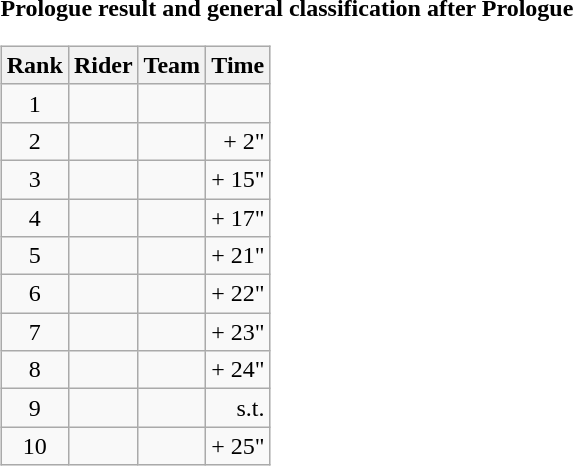<table>
<tr>
<td><strong>Prologue result and general classification after Prologue</strong><br><table class="wikitable">
<tr>
<th scope="col">Rank</th>
<th scope="col">Rider</th>
<th scope="col">Team</th>
<th scope="col">Time</th>
</tr>
<tr>
<td style="text-align:center;">1</td>
<td></td>
<td></td>
<td style="text-align:right;"></td>
</tr>
<tr>
<td style="text-align:center;">2</td>
<td></td>
<td></td>
<td style="text-align:right;">+ 2"</td>
</tr>
<tr>
<td style="text-align:center;">3</td>
<td></td>
<td></td>
<td style="text-align:right;">+ 15"</td>
</tr>
<tr>
<td style="text-align:center;">4</td>
<td></td>
<td></td>
<td style="text-align:right;">+ 17"</td>
</tr>
<tr>
<td style="text-align:center;">5</td>
<td></td>
<td></td>
<td style="text-align:right;">+ 21"</td>
</tr>
<tr>
<td style="text-align:center;">6</td>
<td></td>
<td></td>
<td style="text-align:right;">+ 22"</td>
</tr>
<tr>
<td style="text-align:center;">7</td>
<td></td>
<td></td>
<td style="text-align:right;">+ 23"</td>
</tr>
<tr>
<td style="text-align:center;">8</td>
<td></td>
<td></td>
<td style="text-align:right;">+ 24"</td>
</tr>
<tr>
<td style="text-align:center;">9</td>
<td></td>
<td></td>
<td style="text-align:right;">s.t.</td>
</tr>
<tr>
<td style="text-align:center;">10</td>
<td></td>
<td></td>
<td style="text-align:right;">+ 25"</td>
</tr>
</table>
</td>
</tr>
</table>
